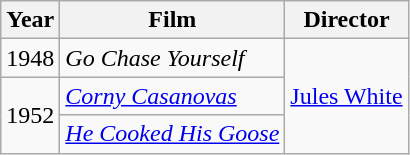<table class="wikitable">
<tr>
<th>Year</th>
<th>Film</th>
<th>Director</th>
</tr>
<tr>
<td>1948</td>
<td><em>Go Chase Yourself</em></td>
<td rowspan=3><a href='#'>Jules White</a></td>
</tr>
<tr>
<td rowspan=2>1952</td>
<td><em><a href='#'>Corny Casanovas</a></em></td>
</tr>
<tr>
<td><em><a href='#'>He Cooked His Goose</a></em></td>
</tr>
</table>
